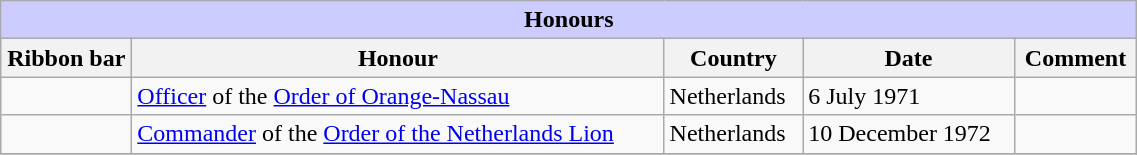<table class="wikitable" style="width:60%;">
<tr style="background:#ccf; text-align:center;">
<td colspan=5><strong>Honours</strong></td>
</tr>
<tr>
<th style="width:80px;">Ribbon bar</th>
<th>Honour</th>
<th>Country</th>
<th>Date</th>
<th>Comment</th>
</tr>
<tr>
<td></td>
<td><a href='#'>Officer</a> of the <a href='#'>Order of Orange-Nassau</a></td>
<td>Netherlands</td>
<td>6 July 1971</td>
<td></td>
</tr>
<tr>
<td></td>
<td><a href='#'>Commander</a> of the <a href='#'>Order of the Netherlands Lion</a></td>
<td>Netherlands</td>
<td>10 December 1972</td>
<td></td>
</tr>
<tr>
</tr>
</table>
